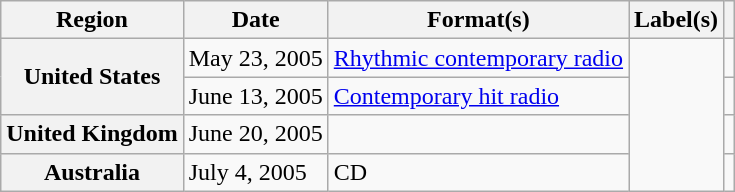<table class="wikitable plainrowheaders">
<tr>
<th scope="col">Region</th>
<th scope="col">Date</th>
<th scope="col">Format(s)</th>
<th scope="col">Label(s)</th>
<th scope="col"></th>
</tr>
<tr>
<th scope="row" rowspan="2">United States</th>
<td>May 23, 2005</td>
<td><a href='#'>Rhythmic contemporary radio</a></td>
<td rowspan="4"></td>
<td align="center"></td>
</tr>
<tr>
<td>June 13, 2005</td>
<td><a href='#'>Contemporary hit radio</a></td>
<td align="center"></td>
</tr>
<tr>
<th scope="row">United Kingdom</th>
<td>June 20, 2005</td>
<td></td>
<td align="center"></td>
</tr>
<tr>
<th scope="row">Australia</th>
<td>July 4, 2005</td>
<td>CD</td>
<td align="center"></td>
</tr>
</table>
